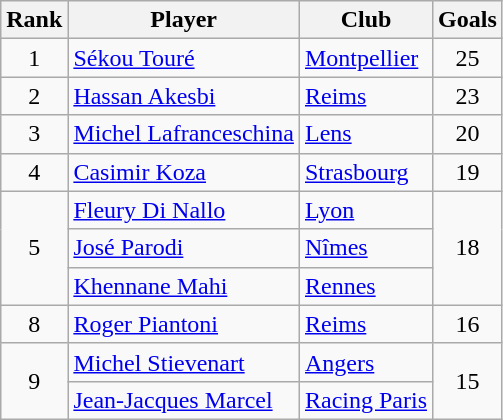<table class="wikitable" style="text-align:center">
<tr>
<th>Rank</th>
<th>Player</th>
<th>Club</th>
<th>Goals</th>
</tr>
<tr>
<td>1</td>
<td align="left"> <a href='#'>Sékou Touré</a></td>
<td align="left"><a href='#'>Montpellier</a></td>
<td>25</td>
</tr>
<tr>
<td>2</td>
<td align="left"> <a href='#'>Hassan Akesbi</a></td>
<td align="left"><a href='#'>Reims</a></td>
<td>23</td>
</tr>
<tr>
<td>3</td>
<td align="left"> <a href='#'>Michel Lafranceschina</a></td>
<td align="left"><a href='#'>Lens</a></td>
<td>20</td>
</tr>
<tr>
<td>4</td>
<td align="left">  <a href='#'>Casimir Koza</a></td>
<td align="left"><a href='#'>Strasbourg</a></td>
<td>19</td>
</tr>
<tr>
<td rowspan="3">5</td>
<td align="left"> <a href='#'>Fleury Di Nallo</a></td>
<td align="left"><a href='#'>Lyon</a></td>
<td rowspan="3">18</td>
</tr>
<tr>
<td align="left"> <a href='#'>José Parodi</a></td>
<td align="left"><a href='#'>Nîmes</a></td>
</tr>
<tr>
<td align="left"> <a href='#'>Khennane Mahi</a></td>
<td align="left"><a href='#'>Rennes</a></td>
</tr>
<tr>
<td>8</td>
<td align="left"> <a href='#'>Roger Piantoni</a></td>
<td align="left"><a href='#'>Reims</a></td>
<td>16</td>
</tr>
<tr>
<td rowspan="2">9</td>
<td align="left"> <a href='#'>Michel Stievenart</a></td>
<td align="left"><a href='#'>Angers</a></td>
<td rowspan="2">15</td>
</tr>
<tr>
<td align="left"> <a href='#'>Jean-Jacques Marcel</a></td>
<td align="left"><a href='#'>Racing Paris</a></td>
</tr>
</table>
